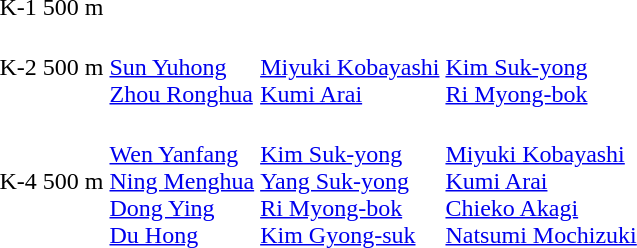<table>
<tr>
<td>K-1 500 m</td>
<td></td>
<td></td>
<td></td>
</tr>
<tr>
<td>K-2 500 m</td>
<td><br><a href='#'>Sun Yuhong</a><br><a href='#'>Zhou Ronghua</a></td>
<td><br><a href='#'>Miyuki Kobayashi</a><br><a href='#'>Kumi Arai</a></td>
<td><br><a href='#'>Kim Suk-yong</a><br><a href='#'>Ri Myong-bok</a></td>
</tr>
<tr>
<td>K-4 500 m</td>
<td><br><a href='#'>Wen Yanfang</a><br><a href='#'>Ning Menghua</a><br><a href='#'>Dong Ying</a><br><a href='#'>Du Hong</a></td>
<td><br><a href='#'>Kim Suk-yong</a><br><a href='#'>Yang Suk-yong</a><br><a href='#'>Ri Myong-bok</a><br><a href='#'>Kim Gyong-suk</a></td>
<td><br><a href='#'>Miyuki Kobayashi</a><br><a href='#'>Kumi Arai</a><br><a href='#'>Chieko Akagi</a><br><a href='#'>Natsumi Mochizuki</a></td>
</tr>
</table>
